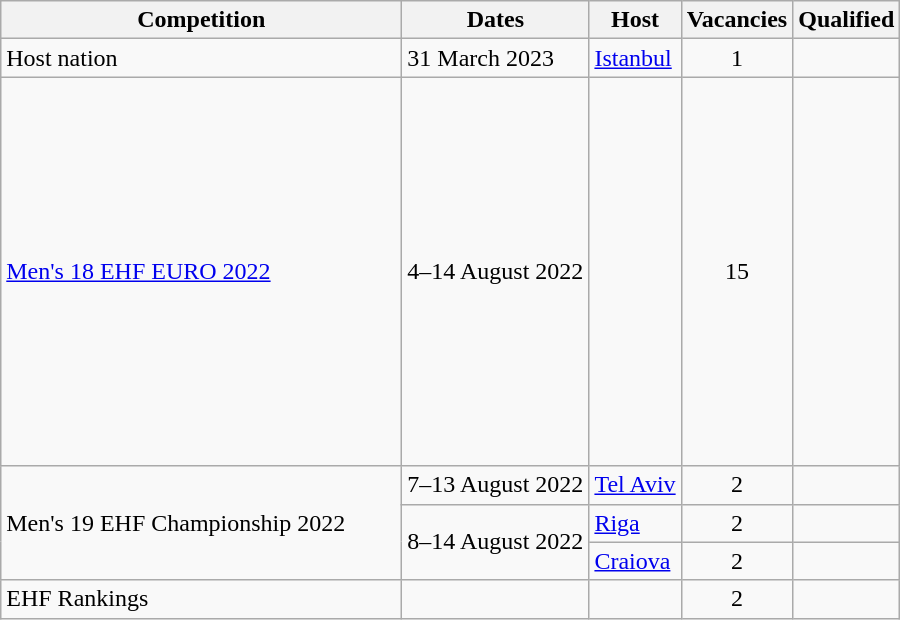<table class="wikitable">
<tr>
<th style="width: 260px;">Competition</th>
<th>Dates</th>
<th>Host</th>
<th>Vacancies</th>
<th>Qualified</th>
</tr>
<tr>
<td>Host nation</td>
<td>31 March 2023</td>
<td> <a href='#'>Istanbul</a></td>
<td align=center>1</td>
<td></td>
</tr>
<tr>
<td><a href='#'>Men's 18 EHF EURO 2022</a></td>
<td>4–14 August 2022</td>
<td></td>
<td align=center>15</td>
<td><br><br><br><br><br><br><br><br><br><br><br><br><br><br></td>
</tr>
<tr>
<td rowspan=3>Men's 19 EHF Championship 2022</td>
<td>7–13 August 2022</td>
<td> <a href='#'>Tel Aviv</a></td>
<td align=center>2</td>
<td><br></td>
</tr>
<tr>
<td rowspan=2>8–14 August 2022</td>
<td> <a href='#'>Riga</a></td>
<td align=center>2</td>
<td><br></td>
</tr>
<tr>
<td> <a href='#'>Craiova</a></td>
<td align=center>2</td>
<td><br></td>
</tr>
<tr>
<td>EHF Rankings</td>
<td></td>
<td></td>
<td align=center>2</td>
<td><br></td>
</tr>
</table>
